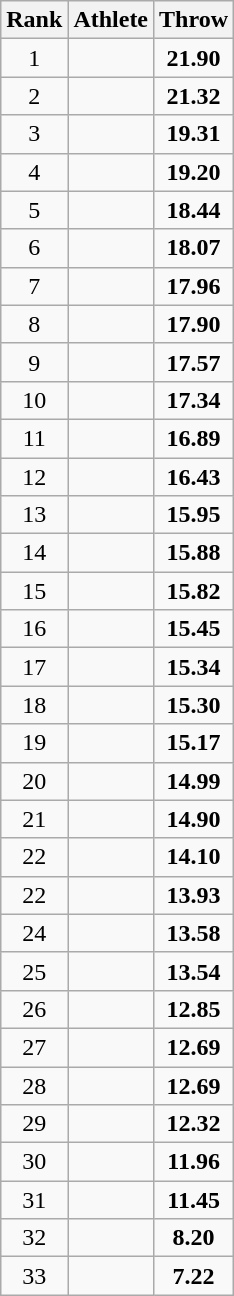<table class=wikitable style="text-align:center;">
<tr>
<th>Rank</th>
<th>Athlete</th>
<th>Throw</th>
</tr>
<tr>
<td>1</td>
<td align=left></td>
<td><strong>21.90</strong></td>
</tr>
<tr>
<td>2</td>
<td align=left></td>
<td><strong>21.32</strong></td>
</tr>
<tr>
<td>3</td>
<td align=left></td>
<td><strong>19.31</strong></td>
</tr>
<tr>
<td>4</td>
<td align=left></td>
<td><strong>19.20</strong></td>
</tr>
<tr>
<td>5</td>
<td align=left></td>
<td><strong>18.44</strong></td>
</tr>
<tr>
<td>6</td>
<td align=left></td>
<td><strong>18.07</strong></td>
</tr>
<tr>
<td>7</td>
<td align=left></td>
<td><strong>17.96</strong></td>
</tr>
<tr>
<td>8</td>
<td align=left></td>
<td><strong>17.90</strong></td>
</tr>
<tr>
<td>9</td>
<td align=left></td>
<td><strong>17.57</strong></td>
</tr>
<tr>
<td>10</td>
<td align=left></td>
<td><strong>17.34</strong></td>
</tr>
<tr>
<td>11</td>
<td align=left></td>
<td><strong>16.89</strong></td>
</tr>
<tr>
<td>12</td>
<td align=left></td>
<td><strong>16.43</strong></td>
</tr>
<tr>
<td>13</td>
<td align=left></td>
<td><strong>15.95</strong></td>
</tr>
<tr>
<td>14</td>
<td align=left></td>
<td><strong>15.88</strong></td>
</tr>
<tr>
<td>15</td>
<td align=left></td>
<td><strong>15.82</strong></td>
</tr>
<tr>
<td>16</td>
<td align=left></td>
<td><strong>15.45</strong></td>
</tr>
<tr>
<td>17</td>
<td align=left></td>
<td><strong>15.34</strong></td>
</tr>
<tr>
<td>18</td>
<td align=left></td>
<td><strong>15.30</strong></td>
</tr>
<tr>
<td>19</td>
<td align=left></td>
<td><strong>15.17</strong></td>
</tr>
<tr>
<td>20</td>
<td align=left></td>
<td><strong>14.99</strong></td>
</tr>
<tr>
<td>21</td>
<td align=left></td>
<td><strong>14.90</strong></td>
</tr>
<tr>
<td>22</td>
<td align=left></td>
<td><strong>14.10</strong></td>
</tr>
<tr>
<td>22</td>
<td align=left></td>
<td><strong>13.93</strong></td>
</tr>
<tr>
<td>24</td>
<td align=left></td>
<td><strong>13.58</strong></td>
</tr>
<tr>
<td>25</td>
<td align=left></td>
<td><strong>13.54</strong></td>
</tr>
<tr>
<td>26</td>
<td align=left></td>
<td><strong>12.85</strong></td>
</tr>
<tr>
<td>27</td>
<td align=left></td>
<td><strong>12.69</strong></td>
</tr>
<tr>
<td>28</td>
<td align=left></td>
<td><strong>12.69</strong></td>
</tr>
<tr>
<td>29</td>
<td align=left></td>
<td><strong>12.32</strong></td>
</tr>
<tr>
<td>30</td>
<td align=left></td>
<td><strong>11.96</strong></td>
</tr>
<tr>
<td>31</td>
<td align=left></td>
<td><strong>11.45</strong></td>
</tr>
<tr>
<td>32</td>
<td align=left></td>
<td><strong>8.20</strong></td>
</tr>
<tr>
<td>33</td>
<td align=left></td>
<td><strong>7.22</strong></td>
</tr>
</table>
